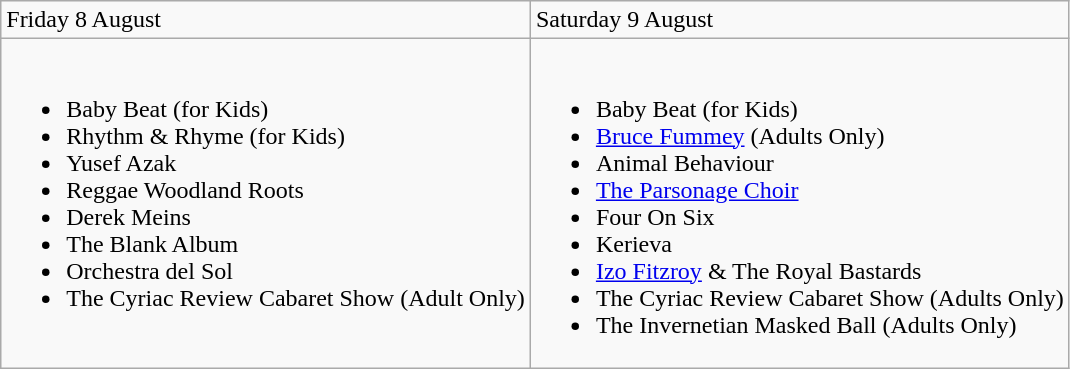<table class="wikitable">
<tr>
<td>Friday 8 August</td>
<td>Saturday 9 August</td>
</tr>
<tr valign="top">
<td><br><ul><li>Baby Beat (for Kids)</li><li>Rhythm & Rhyme (for Kids)</li><li>Yusef Azak</li><li>Reggae Woodland Roots</li><li>Derek Meins</li><li>The Blank Album</li><li>Orchestra del Sol</li><li>The Cyriac Review Cabaret Show (Adult Only)</li></ul></td>
<td><br><ul><li>Baby Beat (for Kids)</li><li><a href='#'>Bruce Fummey</a> (Adults Only)</li><li>Animal Behaviour</li><li><a href='#'>The Parsonage Choir</a></li><li>Four On Six</li><li>Kerieva</li><li><a href='#'>Izo Fitzroy</a> & The Royal Bastards</li><li>The Cyriac Review Cabaret Show (Adults Only)</li><li>The Invernetian Masked Ball (Adults Only)</li></ul></td>
</tr>
</table>
